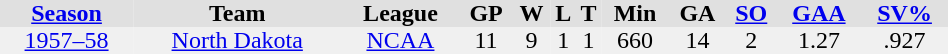<table border="0" cellpadding="0" cellspacing="0" style="width:50%;">
<tr>
<th colspan="3" style="background:#fff;"></th>
<th rowspan="99" style="background:#fff;"></th>
</tr>
<tr style="background:#e0e0e0; text-align:center;">
<th><a href='#'>Season</a></th>
<th>Team</th>
<th>League</th>
<th>GP</th>
<th>W</th>
<th>L</th>
<th>T</th>
<th>Min</th>
<th>GA</th>
<th><a href='#'>SO</a></th>
<th><a href='#'>GAA</a></th>
<th><a href='#'>SV%</a></th>
</tr>
<tr style="text-align:center; background:#f0f0f0;">
<td><a href='#'>1957–58</a></td>
<td><a href='#'>North Dakota</a></td>
<td><a href='#'>NCAA</a></td>
<td>11</td>
<td>9</td>
<td>1</td>
<td>1</td>
<td>660</td>
<td>14</td>
<td>2</td>
<td>1.27</td>
<td>.927</td>
</tr>
</table>
